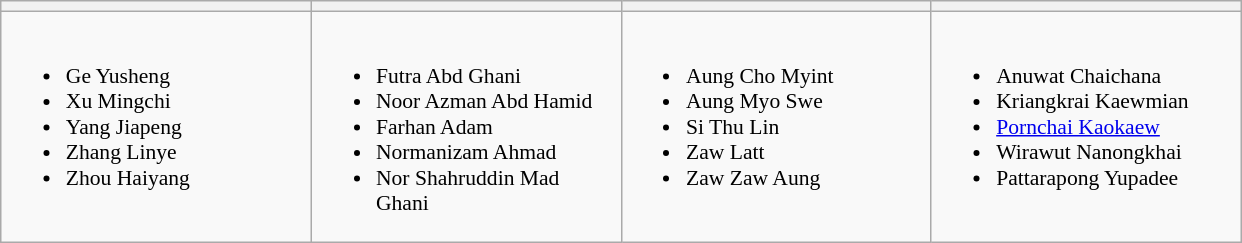<table class="wikitable" style="font-size:90%">
<tr>
<th width=200></th>
<th width=200></th>
<th width=200></th>
<th width=200></th>
</tr>
<tr>
<td valign=top><br><ul><li>Ge Yusheng</li><li>Xu Mingchi</li><li>Yang Jiapeng</li><li>Zhang Linye</li><li>Zhou Haiyang</li></ul></td>
<td valign=top><br><ul><li>Futra Abd Ghani</li><li>Noor Azman Abd Hamid</li><li>Farhan Adam</li><li>Normanizam Ahmad</li><li>Nor Shahruddin Mad Ghani</li></ul></td>
<td valign=top><br><ul><li>Aung Cho Myint</li><li>Aung Myo Swe</li><li>Si Thu Lin</li><li>Zaw Latt</li><li>Zaw Zaw Aung</li></ul></td>
<td valign=top><br><ul><li>Anuwat Chaichana</li><li>Kriangkrai Kaewmian</li><li><a href='#'>Pornchai Kaokaew</a></li><li>Wirawut Nanongkhai</li><li>Pattarapong Yupadee</li></ul></td>
</tr>
</table>
